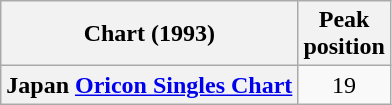<table class="wikitable plainrowheaders" style="text-align:center">
<tr>
<th>Chart (1993)</th>
<th>Peak<br>position</th>
</tr>
<tr>
<th scope="row">Japan <a href='#'>Oricon Singles Chart</a></th>
<td>19</td>
</tr>
</table>
